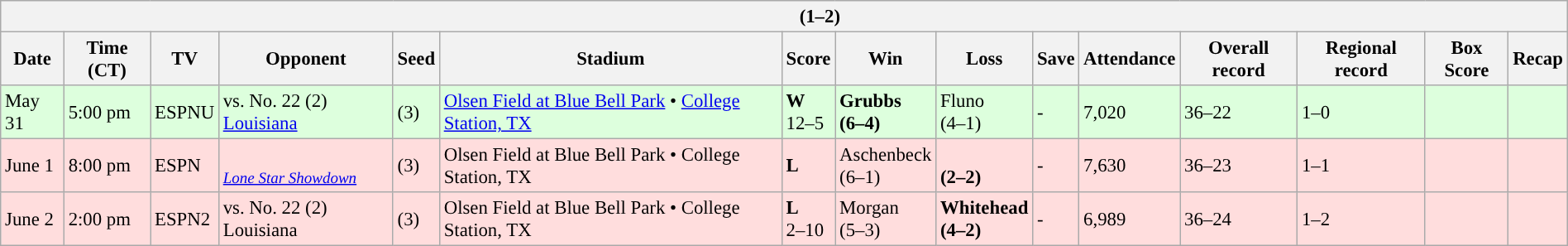<table class="wikitable collapsible" style="margin:auto; font-size:95%; width:100%">
<tr>
<th colspan=15 style="padding-left:4em;"> (1–2)</th>
</tr>
<tr>
<th>Date</th>
<th>Time (CT)</th>
<th>TV</th>
<th>Opponent</th>
<th>Seed</th>
<th>Stadium</th>
<th>Score</th>
<th>Win</th>
<th>Loss</th>
<th>Save</th>
<th>Attendance</th>
<th>Overall record</th>
<th>Regional record</th>
<th>Box Score</th>
<th>Recap</th>
</tr>
<tr bgcolor=ddffdd>
<td>May 31</td>
<td>5:00 pm</td>
<td>ESPNU</td>
<td>vs. No. 22 (2) <a href='#'>Louisiana</a></td>
<td>(3)</td>
<td><a href='#'>Olsen Field at Blue Bell Park</a> • <a href='#'>College Station, TX</a></td>
<td><strong>W</strong><br>12–5</td>
<td><strong>Grubbs<br>(6–4)</strong></td>
<td>Fluno<br>(4–1)</td>
<td>-</td>
<td>7,020</td>
<td>36–22</td>
<td>1–0</td>
<td></td>
<td></td>
</tr>
<tr bgcolor=ffdddd>
<td>June 1</td>
<td>8:00 pm</td>
<td>ESPN</td>
<td><br><small><em><a href='#'>Lone Star Showdown</a></em></small></td>
<td>(3)</td>
<td>Olsen Field at Blue Bell Park • College Station, TX</td>
<td><strong>L</strong><br></td>
<td>Aschenbeck<br>(6–1)</td>
<td><strong><br>(2–2)</strong></td>
<td>-</td>
<td>7,630</td>
<td>36–23</td>
<td>1–1</td>
<td></td>
<td></td>
</tr>
<tr bgcolor=ffdddd>
<td>June 2</td>
<td>2:00 pm</td>
<td>ESPN2</td>
<td>vs. No. 22 (2) Louisiana</td>
<td>(3)</td>
<td>Olsen Field at Blue Bell Park • College Station, TX</td>
<td><strong>L</strong><br>2–10</td>
<td>Morgan<br>(5–3)</td>
<td><strong>Whitehead<br>(4–2)</strong></td>
<td>-</td>
<td>6,989</td>
<td>36–24</td>
<td>1–2</td>
<td></td>
<td></td>
</tr>
</table>
